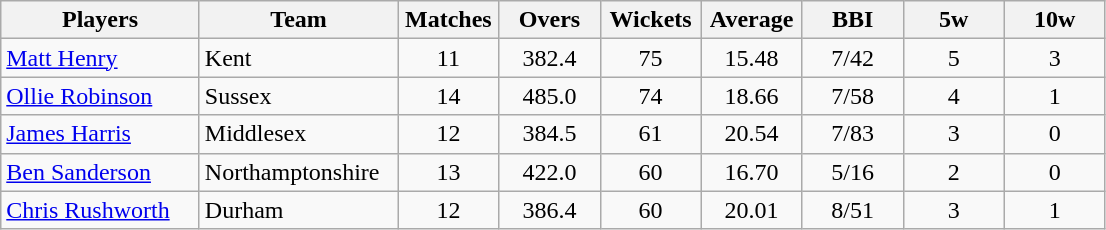<table class="wikitable" style="text-align:center">
<tr>
<th width=125>Players</th>
<th width=125>Team</th>
<th width=60>Matches</th>
<th width=60>Overs</th>
<th width=60>Wickets</th>
<th width=60>Average</th>
<th width=60>BBI</th>
<th width=60>5w</th>
<th width=60>10w</th>
</tr>
<tr>
<td align="left"><a href='#'>Matt Henry</a></td>
<td align="left">Kent</td>
<td>11</td>
<td>382.4</td>
<td>75</td>
<td>15.48</td>
<td>7/42</td>
<td>5</td>
<td>3</td>
</tr>
<tr>
<td align="left"><a href='#'>Ollie Robinson</a></td>
<td align="left">Sussex</td>
<td>14</td>
<td>485.0</td>
<td>74</td>
<td>18.66</td>
<td>7/58</td>
<td>4</td>
<td>1</td>
</tr>
<tr>
<td align="left"><a href='#'>James Harris</a></td>
<td align="left">Middlesex</td>
<td>12</td>
<td>384.5</td>
<td>61</td>
<td>20.54</td>
<td>7/83</td>
<td>3</td>
<td>0</td>
</tr>
<tr>
<td align="left"><a href='#'>Ben Sanderson</a></td>
<td align="left">Northamptonshire</td>
<td>13</td>
<td>422.0</td>
<td>60</td>
<td>16.70</td>
<td>5/16</td>
<td>2</td>
<td>0</td>
</tr>
<tr>
<td align="left"><a href='#'>Chris Rushworth</a></td>
<td align="left">Durham</td>
<td>12</td>
<td>386.4</td>
<td>60</td>
<td>20.01</td>
<td>8/51</td>
<td>3</td>
<td>1</td>
</tr>
</table>
